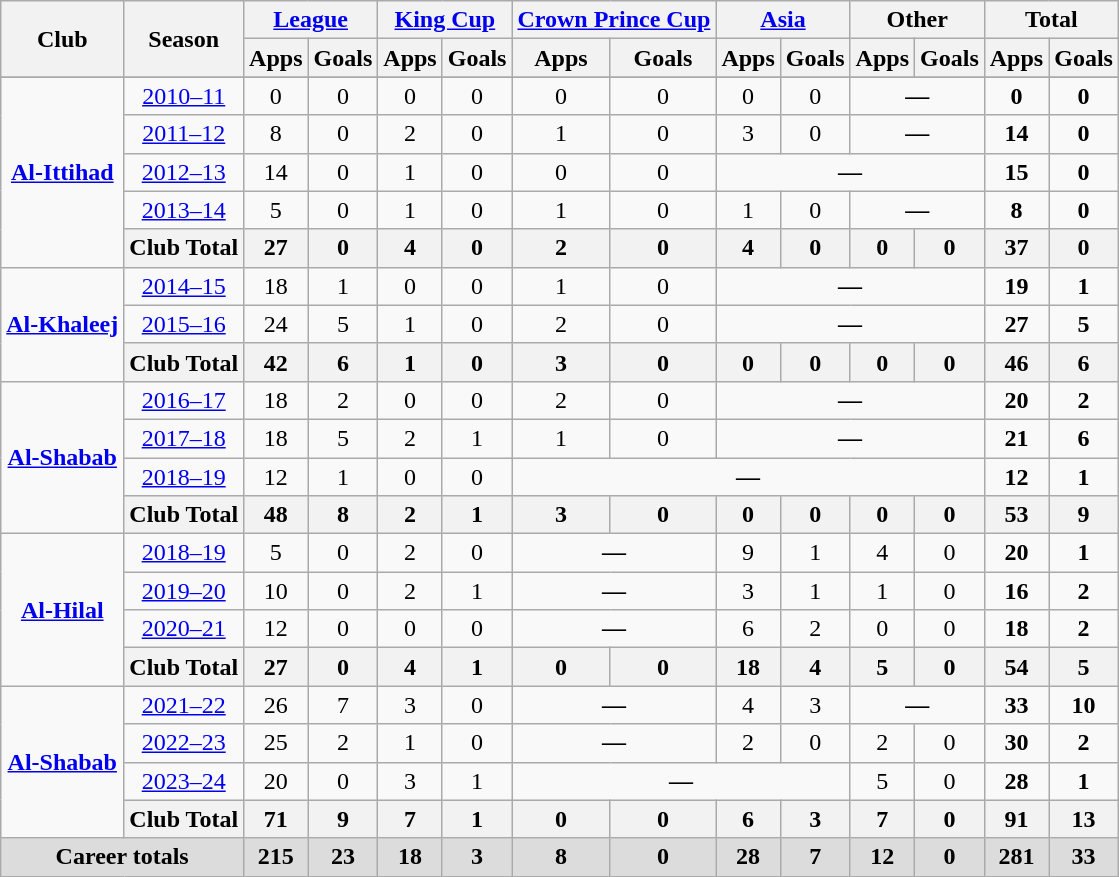<table class="wikitable" style="text-align: center;">
<tr>
<th rowspan="2">Club</th>
<th rowspan="2">Season</th>
<th colspan="2"><a href='#'>League</a></th>
<th colspan="2"><a href='#'>King Cup</a></th>
<th colspan="2"><a href='#'>Crown Prince Cup</a> </th>
<th colspan="2"><a href='#'>Asia</a></th>
<th colspan="2">Other</th>
<th colspan="2">Total</th>
</tr>
<tr>
<th>Apps</th>
<th>Goals</th>
<th>Apps</th>
<th>Goals</th>
<th>Apps</th>
<th>Goals</th>
<th>Apps</th>
<th>Goals</th>
<th>Apps</th>
<th>Goals</th>
<th>Apps</th>
<th>Goals</th>
</tr>
<tr>
</tr>
<tr align=center>
<td rowspan="5" align=center valign=center><strong><a href='#'>Al-Ittihad</a> </strong></td>
<td><a href='#'>2010–11</a></td>
<td>0</td>
<td>0</td>
<td>0</td>
<td>0</td>
<td>0</td>
<td>0</td>
<td>0</td>
<td>0</td>
<td Colspan=2><strong>—</strong></td>
<td><strong>0</strong></td>
<td><strong>0</strong></td>
</tr>
<tr align=center>
<td><a href='#'>2011–12</a></td>
<td>8</td>
<td>0</td>
<td>2</td>
<td>0</td>
<td>1</td>
<td>0</td>
<td>3</td>
<td>0</td>
<td Colspan=2><strong>—</strong></td>
<td><strong>14</strong></td>
<td><strong>0</strong></td>
</tr>
<tr align=center>
<td><a href='#'>2012–13</a></td>
<td>14</td>
<td>0</td>
<td>1</td>
<td>0</td>
<td>0</td>
<td>0</td>
<td Colspan=4><strong>—</strong></td>
<td><strong>15</strong></td>
<td><strong>0</strong></td>
</tr>
<tr align=center>
<td><a href='#'>2013–14</a></td>
<td>5</td>
<td>0</td>
<td>1</td>
<td>0</td>
<td>1</td>
<td>0</td>
<td>1</td>
<td>0</td>
<td Colspan=2><strong>—</strong></td>
<td><strong>8</strong></td>
<td><strong>0</strong></td>
</tr>
<tr>
<th colspan="1">Club Total</th>
<th>27</th>
<th>0</th>
<th>4</th>
<th>0</th>
<th>2</th>
<th>0</th>
<th>4</th>
<th>0</th>
<th>0</th>
<th>0</th>
<th>37</th>
<th>0</th>
</tr>
<tr align=center>
<td rowspan="3" align=center valign=center><strong><a href='#'>Al-Khaleej</a> </strong></td>
<td><a href='#'>2014–15</a></td>
<td>18</td>
<td>1</td>
<td>0</td>
<td>0</td>
<td>1</td>
<td>0</td>
<td Colspan=4><strong>—</strong></td>
<td><strong>19</strong></td>
<td><strong>1</strong></td>
</tr>
<tr align=center>
<td><a href='#'>2015–16</a></td>
<td>24</td>
<td>5</td>
<td>1</td>
<td>0</td>
<td>2</td>
<td>0</td>
<td Colspan=4><strong>—</strong></td>
<td><strong>27</strong></td>
<td><strong>5</strong></td>
</tr>
<tr align=center>
<th colspan="1">Club Total</th>
<th>42</th>
<th>6</th>
<th>1</th>
<th>0</th>
<th>3</th>
<th>0</th>
<th>0</th>
<th>0</th>
<th>0</th>
<th>0</th>
<th>46</th>
<th>6</th>
</tr>
<tr align=center>
<td rowspan="4" align=center valign=center><strong><a href='#'>Al-Shabab</a> </strong></td>
<td><a href='#'>2016–17</a></td>
<td>18</td>
<td>2</td>
<td>0</td>
<td>0</td>
<td>2</td>
<td>0</td>
<td Colspan=4><strong>—</strong></td>
<td><strong>20</strong></td>
<td><strong>2</strong></td>
</tr>
<tr align=center>
<td><a href='#'>2017–18</a></td>
<td>18</td>
<td>5</td>
<td>2</td>
<td>1</td>
<td>1</td>
<td>0</td>
<td Colspan=4><strong>—</strong></td>
<td><strong>21</strong></td>
<td><strong>6</strong></td>
</tr>
<tr align=center>
<td><a href='#'>2018–19</a></td>
<td>12</td>
<td>1</td>
<td>0</td>
<td>0</td>
<td Colspan=6><strong>—</strong></td>
<td><strong>12</strong></td>
<td><strong>1</strong></td>
</tr>
<tr align=center>
<th colspan="1">Club Total</th>
<th>48</th>
<th>8</th>
<th>2</th>
<th>1</th>
<th>3</th>
<th>0</th>
<th>0</th>
<th>0</th>
<th>0</th>
<th>0</th>
<th>53</th>
<th>9</th>
</tr>
<tr align=center>
<td rowspan="4" align=center valign=center><strong><a href='#'>Al-Hilal</a> </strong></td>
<td><a href='#'>2018–19</a></td>
<td>5</td>
<td>0</td>
<td>2</td>
<td>0</td>
<td Colspan=2><strong>—</strong></td>
<td>9</td>
<td>1</td>
<td>4</td>
<td>0</td>
<td><strong>20</strong></td>
<td><strong>1</strong></td>
</tr>
<tr align=center>
<td><a href='#'>2019–20</a></td>
<td>10</td>
<td>0</td>
<td>2</td>
<td>1</td>
<td Colspan=2><strong>—</strong></td>
<td>3</td>
<td>1</td>
<td>1</td>
<td>0</td>
<td><strong>16</strong></td>
<td><strong>2</strong></td>
</tr>
<tr align=center>
<td><a href='#'>2020–21</a></td>
<td>12</td>
<td>0</td>
<td>0</td>
<td>0</td>
<td Colspan=2><strong>—</strong></td>
<td>6</td>
<td>2</td>
<td>0</td>
<td>0</td>
<td><strong>18</strong></td>
<td><strong>2</strong></td>
</tr>
<tr align=center>
<th colspan="1">Club Total</th>
<th>27</th>
<th>0</th>
<th>4</th>
<th>1</th>
<th>0</th>
<th>0</th>
<th>18</th>
<th>4</th>
<th>5</th>
<th>0</th>
<th>54</th>
<th>5</th>
</tr>
<tr align=center>
<td rowspan="4" align=center valign=center><strong><a href='#'>Al-Shabab</a> </strong></td>
<td><a href='#'>2021–22</a></td>
<td>26</td>
<td>7</td>
<td>3</td>
<td>0</td>
<td Colspan=2><strong>—</strong></td>
<td>4</td>
<td>3</td>
<td Colspan=2><strong>—</strong></td>
<td><strong>33</strong></td>
<td><strong>10</strong></td>
</tr>
<tr align=center>
<td><a href='#'>2022–23</a></td>
<td>25</td>
<td>2</td>
<td>1</td>
<td>0</td>
<td Colspan=2><strong>—</strong></td>
<td>2</td>
<td>0</td>
<td>2</td>
<td>0</td>
<td><strong>30</strong></td>
<td><strong>2</strong></td>
</tr>
<tr align=center>
<td><a href='#'>2023–24</a></td>
<td>20</td>
<td>0</td>
<td>3</td>
<td>1</td>
<td Colspan=4><strong>—</strong></td>
<td>5</td>
<td>0</td>
<td><strong>28</strong></td>
<td><strong>1</strong></td>
</tr>
<tr align=center>
<th colspan="1">Club Total</th>
<th>71</th>
<th>9</th>
<th>7</th>
<th>1</th>
<th>0</th>
<th>0</th>
<th>6</th>
<th>3</th>
<th>7</th>
<th>0</th>
<th>91</th>
<th>13</th>
</tr>
<tr align=center>
<th style="background: #DCDCDC" colspan="2">Career totals</th>
<th style="background: #DCDCDC">215</th>
<th style="background: #DCDCDC">23</th>
<th style="background: #DCDCDC">18</th>
<th style="background: #DCDCDC">3</th>
<th style="background: #DCDCDC">8</th>
<th style="background: #DCDCDC">0</th>
<th style="background: #DCDCDC">28</th>
<th style="background: #DCDCDC">7</th>
<th style="background: #DCDCDC">12</th>
<th style="background: #DCDCDC">0</th>
<th style="background: #DCDCDC">281</th>
<th style="background: #DCDCDC">33</th>
</tr>
</table>
